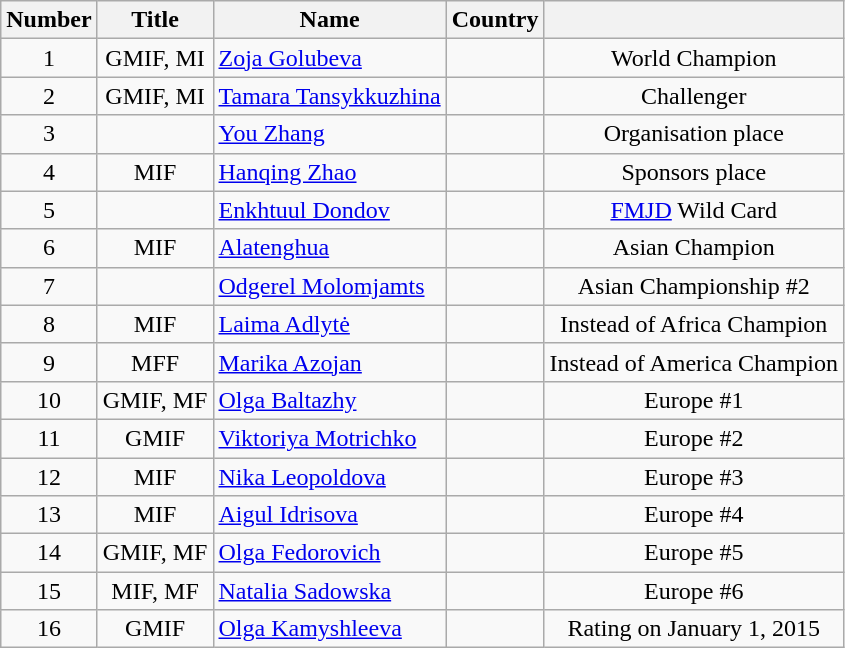<table class=wikitable style="text-align: center;">
<tr>
<th>Number</th>
<th>Title</th>
<th>Name</th>
<th>Country</th>
<th></th>
</tr>
<tr>
<td>1</td>
<td>GMIF, MI</td>
<td align="left"><a href='#'>Zoja Golubeva</a></td>
<td align="left"></td>
<td>World Champion</td>
</tr>
<tr>
<td>2</td>
<td>GMIF, MI</td>
<td align="left"><a href='#'>Tamara Tansykkuzhina</a></td>
<td align="left"></td>
<td>Challenger</td>
</tr>
<tr>
<td>3</td>
<td></td>
<td align="left"><a href='#'>You Zhang</a></td>
<td align="left"></td>
<td>Organisation place</td>
</tr>
<tr>
<td>4</td>
<td>MIF</td>
<td align="left"><a href='#'>Hanqing Zhao</a></td>
<td align="left"></td>
<td>Sponsors place</td>
</tr>
<tr>
<td>5</td>
<td></td>
<td align="left"><a href='#'>Enkhtuul Dondov</a></td>
<td align="left"></td>
<td><a href='#'>FMJD</a> Wild Card</td>
</tr>
<tr>
<td>6</td>
<td>MIF</td>
<td align="left"><a href='#'>Alatenghua</a></td>
<td align="left"></td>
<td>Asian Champion</td>
</tr>
<tr>
<td>7</td>
<td></td>
<td align="left"><a href='#'>Odgerel Molomjamts</a></td>
<td align="left"></td>
<td>Asian Championship #2</td>
</tr>
<tr>
<td>8</td>
<td>MIF</td>
<td align="left"><a href='#'>Laima Adlytė</a></td>
<td align="left"></td>
<td>Instead of Africa Champion</td>
</tr>
<tr>
<td>9</td>
<td>MFF</td>
<td align="left"><a href='#'>Marika Azojan</a></td>
<td align="left"></td>
<td>Instead of America Champion</td>
</tr>
<tr>
<td>10</td>
<td>GMIF, MF</td>
<td align="left"><a href='#'>Olga Baltazhy</a></td>
<td align="left"></td>
<td>Europe #1</td>
</tr>
<tr>
<td>11</td>
<td>GMIF</td>
<td align="left"><a href='#'>Viktoriya Motrichko</a></td>
<td align="left"></td>
<td>Europe #2</td>
</tr>
<tr>
<td>12</td>
<td>MIF</td>
<td align="left"><a href='#'>Nika Leopoldova</a></td>
<td align="left"></td>
<td>Europe #3</td>
</tr>
<tr>
<td>13</td>
<td>MIF</td>
<td align="left"><a href='#'>Aigul Idrisova</a></td>
<td align="left"></td>
<td>Europe #4</td>
</tr>
<tr>
<td>14</td>
<td>GMIF, MF</td>
<td align="left"><a href='#'>Olga Fedorovich</a></td>
<td align="left"></td>
<td>Europe #5</td>
</tr>
<tr>
<td>15</td>
<td>MIF, MF</td>
<td align="left"><a href='#'>Natalia Sadowska</a></td>
<td align="left"></td>
<td>Europe #6</td>
</tr>
<tr>
<td>16</td>
<td>GMIF</td>
<td align="left"><a href='#'>Olga Kamyshleeva</a></td>
<td align="left"></td>
<td>Rating on January 1, 2015</td>
</tr>
</table>
